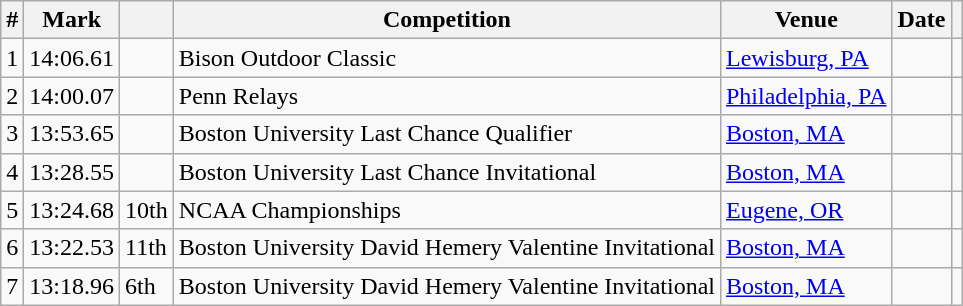<table class="wikitable sortable">
<tr>
<th>#</th>
<th>Mark</th>
<th class=unsortable></th>
<th>Competition</th>
<th>Venue</th>
<th>Date</th>
<th class=unsortable></th>
</tr>
<tr>
<td align=center>1</td>
<td>14:06.61</td>
<td></td>
<td>Bison Outdoor Classic</td>
<td><a href='#'>Lewisburg, PA</a></td>
<td align=right></td>
<td></td>
</tr>
<tr>
<td align=center>2</td>
<td>14:00.07</td>
<td> </td>
<td>Penn Relays</td>
<td><a href='#'>Philadelphia, PA</a></td>
<td align=right></td>
<td></td>
</tr>
<tr>
<td align=center>3</td>
<td>13:53.65</td>
<td></td>
<td>Boston University Last Chance Qualifier</td>
<td><a href='#'>Boston, MA</a></td>
<td align=right></td>
<td></td>
</tr>
<tr>
<td align=center>4</td>
<td>13:28.55</td>
<td> </td>
<td>Boston University Last Chance Invitational</td>
<td><a href='#'>Boston, MA</a></td>
<td align=right></td>
<td></td>
</tr>
<tr>
<td align=center>5</td>
<td>13:24.68</td>
<td>10th</td>
<td>NCAA Championships</td>
<td><a href='#'>Eugene, OR</a></td>
<td align=right></td>
<td></td>
</tr>
<tr>
<td align=center>6</td>
<td>13:22.53</td>
<td>11th </td>
<td>Boston University David Hemery Valentine Invitational</td>
<td><a href='#'>Boston, MA</a></td>
<td align=right></td>
<td></td>
</tr>
<tr>
<td align=center>7</td>
<td>13:18.96</td>
<td>6th</td>
<td>Boston University David Hemery Valentine Invitational</td>
<td><a href='#'>Boston, MA</a></td>
<td align=right></td>
<td></td>
</tr>
</table>
